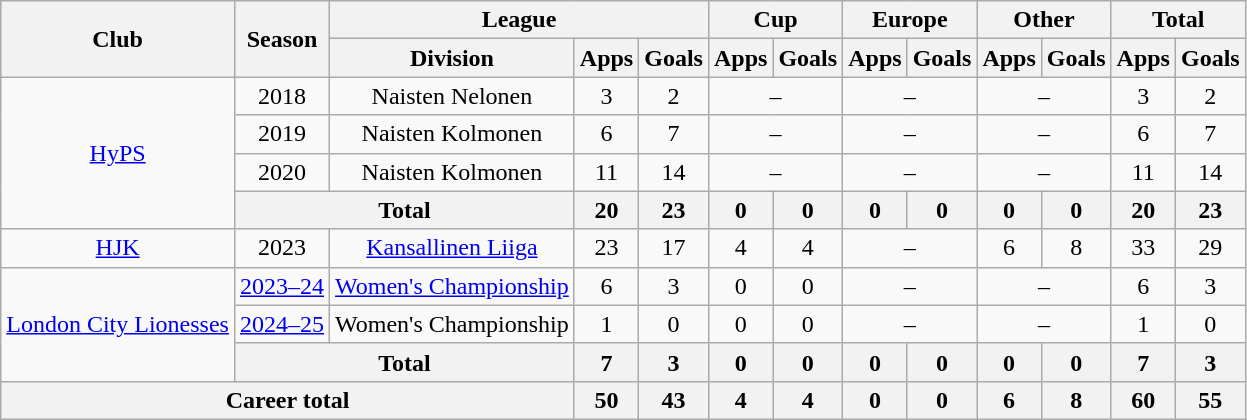<table class="wikitable" style="text-align:center">
<tr>
<th rowspan="2">Club</th>
<th rowspan="2">Season</th>
<th colspan="3">League</th>
<th colspan="2">Cup</th>
<th colspan="2">Europe</th>
<th colspan="2">Other</th>
<th colspan="2">Total</th>
</tr>
<tr>
<th>Division</th>
<th>Apps</th>
<th>Goals</th>
<th>Apps</th>
<th>Goals</th>
<th>Apps</th>
<th>Goals</th>
<th>Apps</th>
<th>Goals</th>
<th>Apps</th>
<th>Goals</th>
</tr>
<tr>
<td rowspan=4><a href='#'>HyPS</a></td>
<td>2018</td>
<td>Naisten Nelonen</td>
<td>3</td>
<td>2</td>
<td colspan=2>–</td>
<td colspan=2>–</td>
<td colspan=2>–</td>
<td>3</td>
<td>2</td>
</tr>
<tr>
<td>2019</td>
<td>Naisten Kolmonen</td>
<td>6</td>
<td>7</td>
<td colspan=2>–</td>
<td colspan=2>–</td>
<td colspan=2>–</td>
<td>6</td>
<td>7</td>
</tr>
<tr>
<td>2020</td>
<td>Naisten Kolmonen</td>
<td>11</td>
<td>14</td>
<td colspan=2>–</td>
<td colspan=2>–</td>
<td colspan=2>–</td>
<td>11</td>
<td>14</td>
</tr>
<tr>
<th colspan="2">Total</th>
<th>20</th>
<th>23</th>
<th>0</th>
<th>0</th>
<th>0</th>
<th>0</th>
<th>0</th>
<th>0</th>
<th>20</th>
<th>23</th>
</tr>
<tr>
<td><a href='#'>HJK</a></td>
<td>2023</td>
<td><a href='#'>Kansallinen Liiga</a></td>
<td>23</td>
<td>17</td>
<td>4</td>
<td>4</td>
<td colspan=2>–</td>
<td>6</td>
<td>8</td>
<td>33</td>
<td>29</td>
</tr>
<tr>
<td rowspan=3><a href='#'>London City Lionesses</a></td>
<td><a href='#'>2023–24</a></td>
<td><a href='#'>Women's Championship</a></td>
<td>6</td>
<td>3</td>
<td>0</td>
<td>0</td>
<td colspan=2>–</td>
<td colspan=2>–</td>
<td>6</td>
<td>3</td>
</tr>
<tr>
<td><a href='#'>2024–25</a></td>
<td>Women's Championship</td>
<td>1</td>
<td>0</td>
<td>0</td>
<td>0</td>
<td colspan=2>–</td>
<td colspan=2>–</td>
<td>1</td>
<td>0</td>
</tr>
<tr>
<th colspan=2>Total</th>
<th>7</th>
<th>3</th>
<th>0</th>
<th>0</th>
<th>0</th>
<th>0</th>
<th>0</th>
<th>0</th>
<th>7</th>
<th>3</th>
</tr>
<tr>
<th colspan="3">Career total</th>
<th>50</th>
<th>43</th>
<th>4</th>
<th>4</th>
<th>0</th>
<th>0</th>
<th>6</th>
<th>8</th>
<th>60</th>
<th>55</th>
</tr>
</table>
